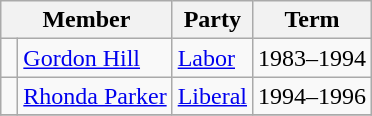<table class="wikitable">
<tr>
<th colspan="2">Member</th>
<th>Party</th>
<th>Term</th>
</tr>
<tr>
<td> </td>
<td><a href='#'>Gordon Hill</a></td>
<td><a href='#'>Labor</a></td>
<td>1983–1994</td>
</tr>
<tr>
<td> </td>
<td><a href='#'>Rhonda Parker</a></td>
<td><a href='#'>Liberal</a></td>
<td>1994–1996</td>
</tr>
<tr>
</tr>
</table>
